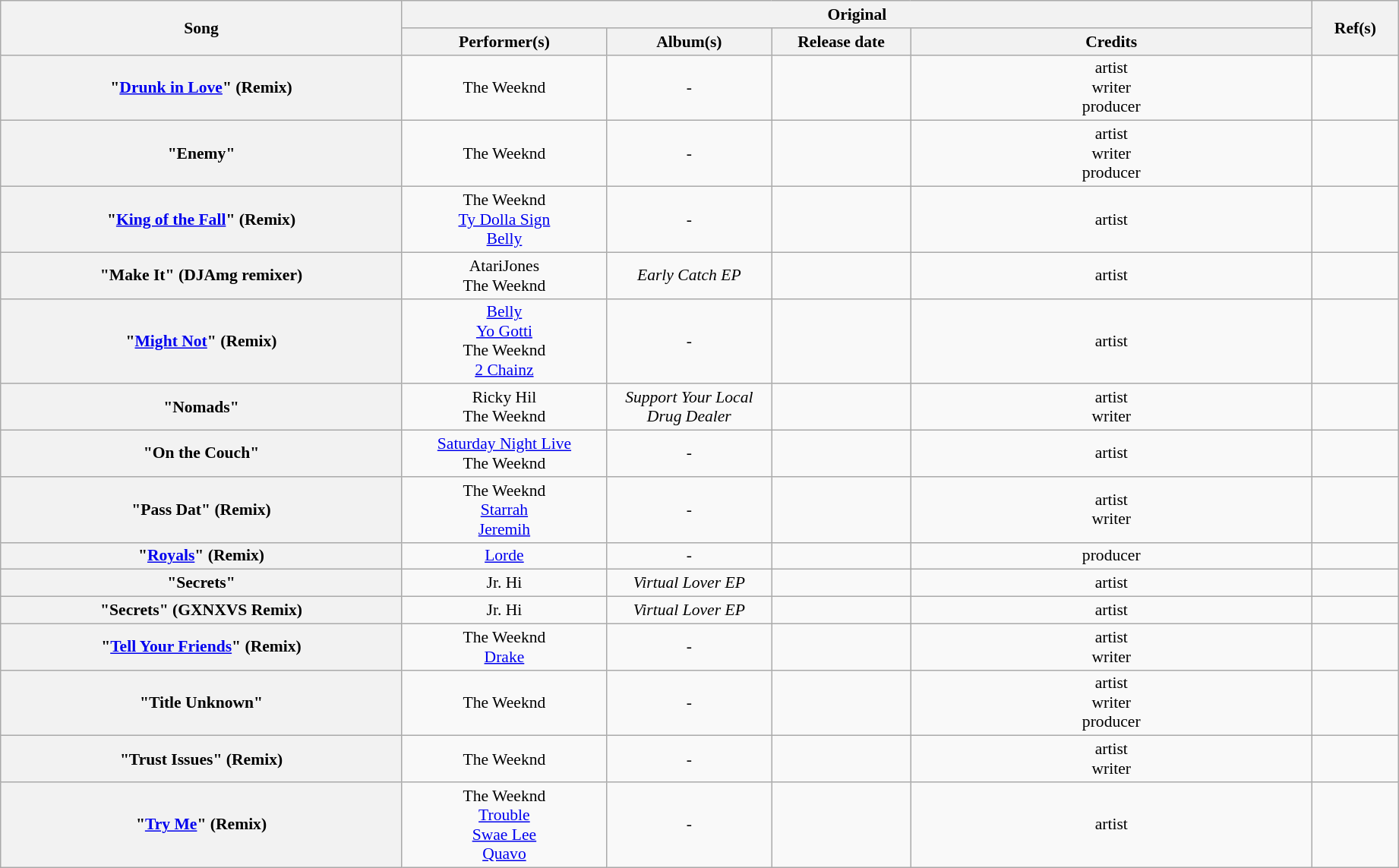<table class="wikitable sortable plainrowheaders" style="text-align:center; font-size:90%;">
<tr>
<th rowspan="2" style="width:24.0em">Song</th>
<th colspan="4">Original</th>
<th rowspan="2" class="unsortable" style="width:4.8em">Ref(s)</th>
</tr>
<tr>
<th scope="col" style="width:12.0em">Performer(s)</th>
<th scope="col" style="width:9.6em">Album(s)</th>
<th scope="col" style="width:8.0em">Release date</th>
<th scope="col" style="width:24.0em">Credits</th>
</tr>
<tr>
<th scope="row">"<a href='#'>Drunk in Love</a>" (Remix)</th>
<td>The Weeknd</td>
<td>-</td>
<td style="text-align:right;"></td>
<td>artist<br>writer<br>producer</td>
<td></td>
</tr>
<tr>
<th scope="row">"Enemy"</th>
<td>The Weeknd</td>
<td>-</td>
<td style="text-align:right;"></td>
<td>artist<br>writer<br>producer</td>
<td></td>
</tr>
<tr>
<th scope="row">"<a href='#'>King of the Fall</a>" (Remix)</th>
<td>The Weeknd<br><a href='#'>Ty Dolla Sign</a> <strong></strong><br><a href='#'>Belly</a> <strong></strong></td>
<td>-</td>
<td style="text-align:right;"></td>
<td>artist</td>
<td></td>
</tr>
<tr>
<th scope="row">"Make It" (DJAmg remixer)</th>
<td>AtariJones<br>The Weeknd <strong></strong></td>
<td><em>Early Catch EP</em></td>
<td style="text-align:right;"></td>
<td>artist</td>
<td></td>
</tr>
<tr>
<th scope="row">"<a href='#'>Might Not</a>" (Remix)</th>
<td><a href='#'>Belly</a><br><a href='#'>Yo Gotti</a> <strong></strong><br>The Weeknd <strong></strong><br><a href='#'>2 Chainz</a> <strong></strong></td>
<td>-</td>
<td style="text-align:right;"></td>
<td>artist</td>
<td></td>
</tr>
<tr>
<th scope="row">"Nomads"</th>
<td>Ricky Hil<br>The Weeknd <strong></strong></td>
<td><em>Support Your Local Drug Dealer</em></td>
<td style="text-align:right;"></td>
<td>artist<br>writer</td>
<td></td>
</tr>
<tr>
<th scope="row">"On the Couch"</th>
<td><a href='#'>Saturday Night Live</a><br>The Weeknd</td>
<td>-</td>
<td style="text-align:right;"></td>
<td>artist</td>
<td></td>
</tr>
<tr>
<th scope="row">"Pass Dat" (Remix)</th>
<td>The Weeknd<br><a href='#'>Starrah</a> <strong></strong><br><a href='#'>Jeremih</a> <strong></strong></td>
<td>-</td>
<td style="text-align:right;"></td>
<td>artist<br>writer</td>
<td></td>
</tr>
<tr>
<th scope="row">"<a href='#'>Royals</a>" (Remix)</th>
<td><a href='#'>Lorde</a></td>
<td>-</td>
<td style="text-align:right;"></td>
<td>producer</td>
<td></td>
</tr>
<tr>
<th scope="row">"Secrets"</th>
<td>Jr. Hi</td>
<td><em>Virtual Lover EP</em></td>
<td style="text-align:right;"></td>
<td>artist</td>
<td></td>
</tr>
<tr>
<th scope="row">"Secrets" (GXNXVS Remix)</th>
<td>Jr. Hi</td>
<td><em>Virtual Lover EP</em></td>
<td style="text-align:right;"></td>
<td>artist</td>
<td></td>
</tr>
<tr>
<th scope="row">"<a href='#'>Tell Your Friends</a>" (Remix)</th>
<td>The Weeknd<br><a href='#'>Drake</a> <strong></strong></td>
<td>-</td>
<td style="text-align:right;"></td>
<td>artist<br>writer</td>
<td></td>
</tr>
<tr>
<th scope="row">"Title Unknown"</th>
<td>The Weeknd</td>
<td>-</td>
<td style="text-align:right;"></td>
<td>artist<br>writer<br>producer</td>
<td></td>
</tr>
<tr>
<th scope="row">"Trust Issues" (Remix)</th>
<td>The Weeknd</td>
<td>-</td>
<td style="text-align:right;"></td>
<td>artist<br>writer</td>
<td></td>
</tr>
<tr>
<th scope="row">"<a href='#'>Try Me</a>" (Remix)</th>
<td>The Weeknd<br><a href='#'>Trouble</a> <strong></strong><br><a href='#'>Swae Lee</a> <strong></strong><br><a href='#'>Quavo</a> <strong></strong></td>
<td>-</td>
<td style="text-align:right;"></td>
<td>artist</td>
<td></td>
</tr>
</table>
